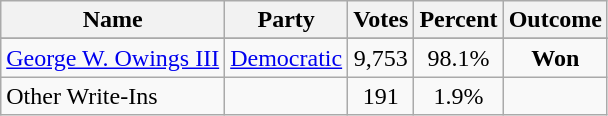<table class=wikitable style="text-align:center">
<tr>
<th>Name</th>
<th>Party</th>
<th>Votes</th>
<th>Percent</th>
<th>Outcome</th>
</tr>
<tr>
</tr>
<tr>
<td align=left><a href='#'>George W. Owings III</a></td>
<td><a href='#'>Democratic</a></td>
<td>9,753</td>
<td>98.1%</td>
<td><strong>Won</strong></td>
</tr>
<tr>
<td align=left>Other Write-Ins</td>
<td></td>
<td>191</td>
<td>1.9%</td>
<td></td>
</tr>
</table>
